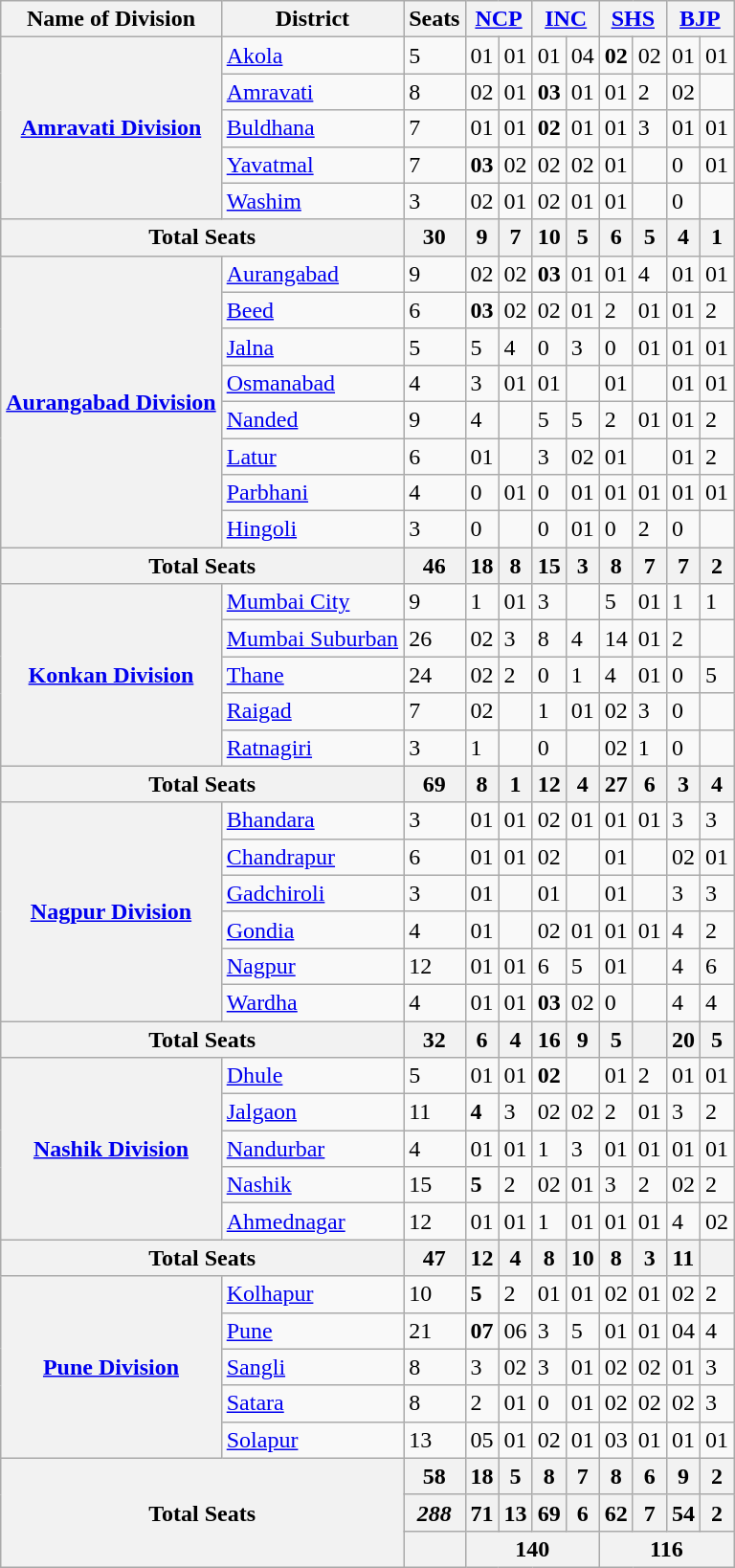<table class="wikitable sortable">
<tr>
<th>Name of Division</th>
<th>District</th>
<th>Seats</th>
<th colspan="2"><a href='#'>NCP</a></th>
<th colspan="2"><a href='#'>INC</a></th>
<th colspan="2"><a href='#'>SHS</a></th>
<th colspan="2"><a href='#'>BJP</a></th>
</tr>
<tr>
<th rowspan="5"><a href='#'>Amravati Division</a></th>
<td><a href='#'>Akola</a></td>
<td>5</td>
<td>01</td>
<td> 01</td>
<td>01</td>
<td> 04</td>
<td><strong>02</strong></td>
<td> 02</td>
<td>01</td>
<td> 01</td>
</tr>
<tr>
<td><a href='#'>Amravati</a></td>
<td>8</td>
<td>02</td>
<td> 01</td>
<td><strong>03</strong></td>
<td> 01</td>
<td>01</td>
<td> 2</td>
<td>02</td>
<td></td>
</tr>
<tr>
<td><a href='#'>Buldhana</a></td>
<td>7</td>
<td>01</td>
<td> 01</td>
<td><strong>02</strong></td>
<td> 01</td>
<td>01</td>
<td> 3</td>
<td>01</td>
<td> 01</td>
</tr>
<tr>
<td><a href='#'>Yavatmal</a></td>
<td>7</td>
<td><strong>03</strong></td>
<td> 02</td>
<td>02</td>
<td> 02</td>
<td>01</td>
<td></td>
<td>0</td>
<td> 01</td>
</tr>
<tr>
<td><a href='#'>Washim</a></td>
<td>3</td>
<td>02</td>
<td> 01</td>
<td>02</td>
<td> 01</td>
<td>01</td>
<td></td>
<td>0</td>
<td></td>
</tr>
<tr>
<th colspan="2">Total Seats</th>
<th>30</th>
<th>9</th>
<th> 7</th>
<th>10</th>
<th> 5</th>
<th>6</th>
<th> 5</th>
<th>4</th>
<th> 1</th>
</tr>
<tr>
<th rowspan="8"><a href='#'>Aurangabad Division</a></th>
<td><a href='#'>Aurangabad</a></td>
<td>9</td>
<td>02</td>
<td> 02</td>
<td><strong>03</strong></td>
<td> 01</td>
<td>01</td>
<td> 4</td>
<td>01</td>
<td> 01</td>
</tr>
<tr>
<td><a href='#'>Beed</a></td>
<td>6</td>
<td><strong>03</strong></td>
<td> 02</td>
<td>02</td>
<td> 01</td>
<td>2</td>
<td> 01</td>
<td>01</td>
<td> 2</td>
</tr>
<tr>
<td><a href='#'>Jalna</a></td>
<td>5</td>
<td>5</td>
<td> 4</td>
<td>0</td>
<td> 3</td>
<td>0</td>
<td> 01</td>
<td>01</td>
<td> 01</td>
</tr>
<tr>
<td><a href='#'>Osmanabad</a></td>
<td>4</td>
<td>3</td>
<td> 01</td>
<td>01</td>
<td></td>
<td>01</td>
<td></td>
<td>01</td>
<td> 01</td>
</tr>
<tr>
<td><a href='#'>Nanded</a></td>
<td>9</td>
<td>4</td>
<td></td>
<td>5</td>
<td> 5</td>
<td>2</td>
<td> 01</td>
<td>01</td>
<td> 2</td>
</tr>
<tr>
<td><a href='#'>Latur</a></td>
<td>6</td>
<td>01</td>
<td></td>
<td>3</td>
<td> 02</td>
<td>01</td>
<td></td>
<td>01</td>
<td> 2</td>
</tr>
<tr>
<td><a href='#'>Parbhani</a></td>
<td>4</td>
<td>0</td>
<td> 01</td>
<td>0</td>
<td> 01</td>
<td>01</td>
<td> 01</td>
<td>01</td>
<td> 01</td>
</tr>
<tr>
<td><a href='#'>Hingoli</a></td>
<td>3</td>
<td>0</td>
<td></td>
<td>0</td>
<td> 01</td>
<td>0</td>
<td> 2</td>
<td>0</td>
<td></td>
</tr>
<tr>
<th colspan="2">Total Seats</th>
<th>46</th>
<th>18</th>
<th> 8</th>
<th>15</th>
<th> 3</th>
<th>8</th>
<th> 7</th>
<th>7</th>
<th> 2</th>
</tr>
<tr>
<th rowspan="5"><a href='#'>Konkan Division</a></th>
<td><a href='#'>Mumbai City</a></td>
<td>9</td>
<td>1</td>
<td> 01</td>
<td>3</td>
<td></td>
<td>5</td>
<td> 01</td>
<td>1</td>
<td> 1</td>
</tr>
<tr>
<td><a href='#'>Mumbai Suburban</a></td>
<td>26</td>
<td>02</td>
<td> 3</td>
<td>8</td>
<td> 4</td>
<td>14</td>
<td> 01</td>
<td>2</td>
<td></td>
</tr>
<tr>
<td><a href='#'>Thane</a></td>
<td>24</td>
<td>02</td>
<td> 2</td>
<td>0</td>
<td> 1</td>
<td>4</td>
<td> 01</td>
<td>0</td>
<td> 5</td>
</tr>
<tr>
<td><a href='#'>Raigad</a></td>
<td>7</td>
<td>02</td>
<td></td>
<td>1</td>
<td> 01</td>
<td>02</td>
<td> 3</td>
<td>0</td>
<td></td>
</tr>
<tr>
<td><a href='#'>Ratnagiri</a></td>
<td>3</td>
<td>1</td>
<td></td>
<td>0</td>
<td></td>
<td>02</td>
<td> 1</td>
<td>0</td>
<td></td>
</tr>
<tr>
<th colspan="2">Total Seats</th>
<th>69</th>
<th>8</th>
<th> 1</th>
<th>12</th>
<th> 4</th>
<th>27</th>
<th> 6</th>
<th>3</th>
<th> 4</th>
</tr>
<tr>
<th rowspan="6"><a href='#'>Nagpur Division</a></th>
<td><a href='#'>Bhandara</a></td>
<td>3</td>
<td>01</td>
<td> 01</td>
<td>02</td>
<td> 01</td>
<td>01</td>
<td> 01</td>
<td>3</td>
<td> 3</td>
</tr>
<tr>
<td><a href='#'>Chandrapur</a></td>
<td>6</td>
<td>01</td>
<td> 01</td>
<td>02</td>
<td></td>
<td>01</td>
<td></td>
<td>02</td>
<td> 01</td>
</tr>
<tr>
<td><a href='#'>Gadchiroli</a></td>
<td>3</td>
<td>01</td>
<td></td>
<td>01</td>
<td></td>
<td>01</td>
<td></td>
<td>3</td>
<td> 3</td>
</tr>
<tr>
<td><a href='#'>Gondia</a></td>
<td>4</td>
<td>01</td>
<td></td>
<td>02</td>
<td> 01</td>
<td>01</td>
<td> 01</td>
<td>4</td>
<td> 2</td>
</tr>
<tr>
<td><a href='#'>Nagpur</a></td>
<td>12</td>
<td>01</td>
<td> 01</td>
<td>6</td>
<td> 5</td>
<td>01</td>
<td></td>
<td>4</td>
<td> 6</td>
</tr>
<tr>
<td><a href='#'>Wardha</a></td>
<td>4</td>
<td>01</td>
<td> 01</td>
<td><strong>03</strong></td>
<td> 02</td>
<td>0</td>
<td></td>
<td>4</td>
<td> 4</td>
</tr>
<tr>
<th colspan="2">Total Seats</th>
<th>32</th>
<th>6</th>
<th> 4</th>
<th>16</th>
<th> 9</th>
<th>5</th>
<th></th>
<th>20</th>
<th> 5</th>
</tr>
<tr>
<th rowspan="5"><a href='#'>Nashik Division</a></th>
<td><a href='#'>Dhule</a></td>
<td>5</td>
<td>01</td>
<td> 01</td>
<td><strong>02</strong></td>
<td></td>
<td>01</td>
<td> 2</td>
<td>01</td>
<td> 01</td>
</tr>
<tr>
<td><a href='#'>Jalgaon</a></td>
<td>11</td>
<td><strong>4</strong></td>
<td> 3</td>
<td>02</td>
<td> 02</td>
<td>2</td>
<td> 01</td>
<td>3</td>
<td> 2</td>
</tr>
<tr>
<td><a href='#'>Nandurbar</a></td>
<td>4</td>
<td>01</td>
<td> 01</td>
<td>1</td>
<td> 3</td>
<td>01</td>
<td> 01</td>
<td>01</td>
<td> 01</td>
</tr>
<tr>
<td><a href='#'>Nashik</a></td>
<td>15</td>
<td><strong>5</strong></td>
<td> 2</td>
<td>02</td>
<td> 01</td>
<td>3</td>
<td> 2</td>
<td>02</td>
<td> 2</td>
</tr>
<tr>
<td><a href='#'>Ahmednagar</a></td>
<td>12</td>
<td>01</td>
<td> 01</td>
<td>1</td>
<td> 01</td>
<td>01</td>
<td> 01</td>
<td>4</td>
<td> 02</td>
</tr>
<tr>
<th colspan="2">Total Seats</th>
<th>47</th>
<th>12</th>
<th> 4</th>
<th>8</th>
<th> 10</th>
<th>8</th>
<th> 3</th>
<th>11</th>
<th></th>
</tr>
<tr>
<th rowspan="5"><a href='#'>Pune Division</a></th>
<td><a href='#'>Kolhapur</a></td>
<td>10</td>
<td><strong>5</strong></td>
<td> 2</td>
<td>01</td>
<td> 01</td>
<td>02</td>
<td> 01</td>
<td>02</td>
<td> 2</td>
</tr>
<tr>
<td><a href='#'>Pune</a></td>
<td>21</td>
<td><strong>07</strong></td>
<td> 06</td>
<td>3</td>
<td> 5</td>
<td>01</td>
<td> 01</td>
<td>04</td>
<td> 4</td>
</tr>
<tr>
<td><a href='#'>Sangli</a></td>
<td>8</td>
<td>3</td>
<td> 02</td>
<td>3</td>
<td> 01</td>
<td>02</td>
<td> 02</td>
<td>01</td>
<td> 3</td>
</tr>
<tr>
<td><a href='#'>Satara</a></td>
<td>8</td>
<td>2</td>
<td> 01</td>
<td>0</td>
<td> 01</td>
<td>02</td>
<td> 02</td>
<td>02</td>
<td> 3</td>
</tr>
<tr>
<td><a href='#'>Solapur</a></td>
<td>13</td>
<td>05</td>
<td> 01</td>
<td>02</td>
<td> 01</td>
<td>03</td>
<td> 01</td>
<td>01</td>
<td> 01</td>
</tr>
<tr>
<th colspan="2" rowspan="3">Total Seats</th>
<th>58</th>
<th>18</th>
<th> 5</th>
<th>8</th>
<th> 7</th>
<th>8</th>
<th> 6</th>
<th>9</th>
<th> 2</th>
</tr>
<tr>
<th><em>288</em></th>
<th>71</th>
<th> 13</th>
<th>69</th>
<th> 6</th>
<th>62</th>
<th> 7</th>
<th>54</th>
<th> 2</th>
</tr>
<tr>
<th></th>
<th colspan="4">140</th>
<th colspan="4">116</th>
</tr>
</table>
